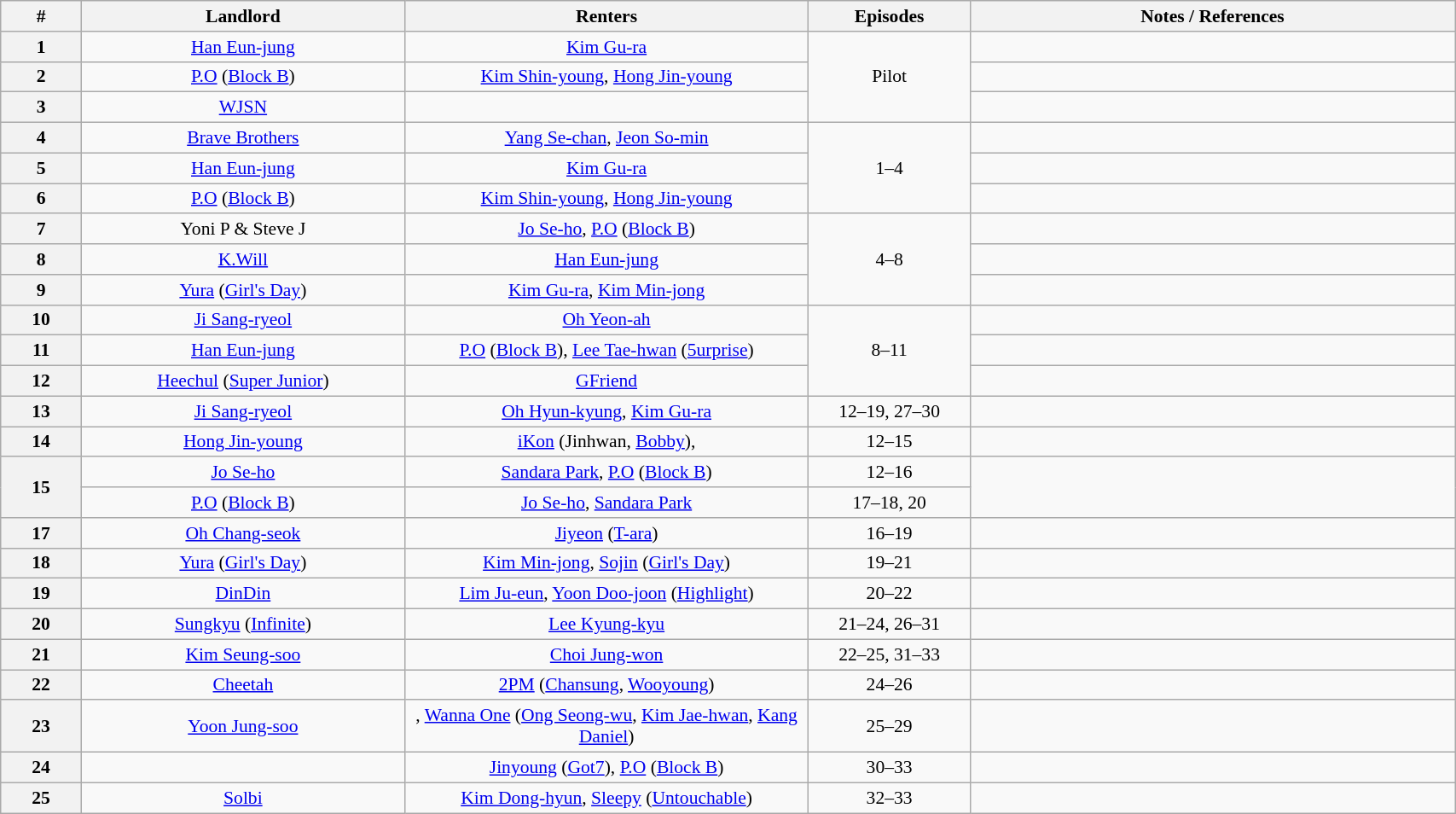<table class="wikitable" style="text-align:center; font-size:90%; width:90%;">
<tr>
<th width="5%">#</th>
<th width="20%">Landlord</th>
<th width="25%">Renters</th>
<th width="10%">Episodes</th>
<th width="30%">Notes / References</th>
</tr>
<tr>
<th>1</th>
<td><a href='#'>Han Eun-jung</a></td>
<td><a href='#'>Kim Gu-ra</a></td>
<td rowspan="3">Pilot</td>
<td></td>
</tr>
<tr>
<th>2</th>
<td><a href='#'>P.O</a> (<a href='#'>Block B</a>)</td>
<td><a href='#'>Kim Shin-young</a>, <a href='#'>Hong Jin-young</a></td>
<td></td>
</tr>
<tr>
<th>3</th>
<td><a href='#'>WJSN</a></td>
<td></td>
<td></td>
</tr>
<tr>
<th>4</th>
<td><a href='#'>Brave Brothers</a></td>
<td><a href='#'>Yang Se-chan</a>, <a href='#'>Jeon So-min</a></td>
<td rowspan="3">1–4</td>
<td></td>
</tr>
<tr>
<th>5</th>
<td><a href='#'>Han Eun-jung</a></td>
<td><a href='#'>Kim Gu-ra</a></td>
<td></td>
</tr>
<tr>
<th>6</th>
<td><a href='#'>P.O</a> (<a href='#'>Block B</a>)</td>
<td><a href='#'>Kim Shin-young</a>, <a href='#'>Hong Jin-young</a></td>
<td></td>
</tr>
<tr>
<th>7</th>
<td>Yoni P & Steve J</td>
<td><a href='#'>Jo Se-ho</a>, <a href='#'>P.O</a> (<a href='#'>Block B</a>)</td>
<td rowspan="3">4–8</td>
<td></td>
</tr>
<tr>
<th>8</th>
<td><a href='#'>K.Will</a></td>
<td><a href='#'>Han Eun-jung</a></td>
<td></td>
</tr>
<tr>
<th>9</th>
<td><a href='#'>Yura</a> (<a href='#'>Girl's Day</a>)</td>
<td><a href='#'>Kim Gu-ra</a>, <a href='#'>Kim Min-jong</a></td>
<td></td>
</tr>
<tr>
<th>10</th>
<td><a href='#'>Ji Sang-ryeol</a></td>
<td><a href='#'>Oh Yeon-ah</a></td>
<td rowspan="3">8–11</td>
<td></td>
</tr>
<tr>
<th>11</th>
<td><a href='#'>Han Eun-jung</a></td>
<td><a href='#'>P.O</a> (<a href='#'>Block B</a>), <a href='#'>Lee Tae-hwan</a> (<a href='#'>5urprise</a>)</td>
<td></td>
</tr>
<tr>
<th>12</th>
<td><a href='#'>Heechul</a> (<a href='#'>Super Junior</a>)</td>
<td><a href='#'>GFriend</a></td>
<td></td>
</tr>
<tr>
<th>13</th>
<td><a href='#'>Ji Sang-ryeol</a></td>
<td><a href='#'>Oh Hyun-kyung</a>, <a href='#'>Kim Gu-ra</a></td>
<td>12–19, 27–30</td>
<td></td>
</tr>
<tr>
<th>14</th>
<td><a href='#'>Hong Jin-young</a></td>
<td><a href='#'>iKon</a> (Jinhwan, <a href='#'>Bobby</a>), </td>
<td>12–15</td>
<td></td>
</tr>
<tr>
<th rowspan="2">15</th>
<td><a href='#'>Jo Se-ho</a></td>
<td><a href='#'>Sandara Park</a>, <a href='#'>P.O</a> (<a href='#'>Block B</a>)</td>
<td>12–16</td>
<td rowspan=2></td>
</tr>
<tr>
<td><a href='#'>P.O</a> (<a href='#'>Block B</a>)</td>
<td><a href='#'>Jo Se-ho</a>, <a href='#'>Sandara Park</a></td>
<td>17–18, 20</td>
</tr>
<tr>
<th>17</th>
<td><a href='#'>Oh Chang-seok</a></td>
<td><a href='#'>Jiyeon</a> (<a href='#'>T-ara</a>)</td>
<td>16–19</td>
<td></td>
</tr>
<tr>
<th>18</th>
<td><a href='#'>Yura</a> (<a href='#'>Girl's Day</a>)</td>
<td><a href='#'>Kim Min-jong</a>, <a href='#'>Sojin</a> (<a href='#'>Girl's Day</a>)</td>
<td>19–21</td>
<td></td>
</tr>
<tr>
<th>19</th>
<td><a href='#'>DinDin</a></td>
<td><a href='#'>Lim Ju-eun</a>, <a href='#'>Yoon Doo-joon</a> (<a href='#'>Highlight</a>)</td>
<td>20–22</td>
<td></td>
</tr>
<tr>
<th>20</th>
<td><a href='#'>Sungkyu</a> (<a href='#'>Infinite</a>)</td>
<td><a href='#'>Lee Kyung-kyu</a></td>
<td>21–24, 26–31</td>
<td></td>
</tr>
<tr>
<th>21</th>
<td><a href='#'>Kim Seung-soo</a></td>
<td><a href='#'>Choi Jung-won</a></td>
<td>22–25, 31–33</td>
<td></td>
</tr>
<tr>
<th>22</th>
<td><a href='#'>Cheetah</a></td>
<td><a href='#'>2PM</a> (<a href='#'>Chansung</a>, <a href='#'>Wooyoung</a>)</td>
<td>24–26</td>
<td></td>
</tr>
<tr>
<th>23</th>
<td><a href='#'>Yoon Jung-soo</a></td>
<td>, <a href='#'>Wanna One</a> (<a href='#'>Ong Seong-wu</a>, <a href='#'>Kim Jae-hwan</a>, <a href='#'>Kang Daniel</a>)</td>
<td>25–29</td>
<td></td>
</tr>
<tr>
<th>24</th>
<td></td>
<td><a href='#'>Jinyoung</a> (<a href='#'>Got7</a>), <a href='#'>P.O</a> (<a href='#'>Block B</a>)</td>
<td>30–33</td>
<td></td>
</tr>
<tr>
<th>25</th>
<td><a href='#'>Solbi</a></td>
<td><a href='#'>Kim Dong-hyun</a>, <a href='#'>Sleepy</a> (<a href='#'>Untouchable</a>)</td>
<td>32–33</td>
<td></td>
</tr>
</table>
